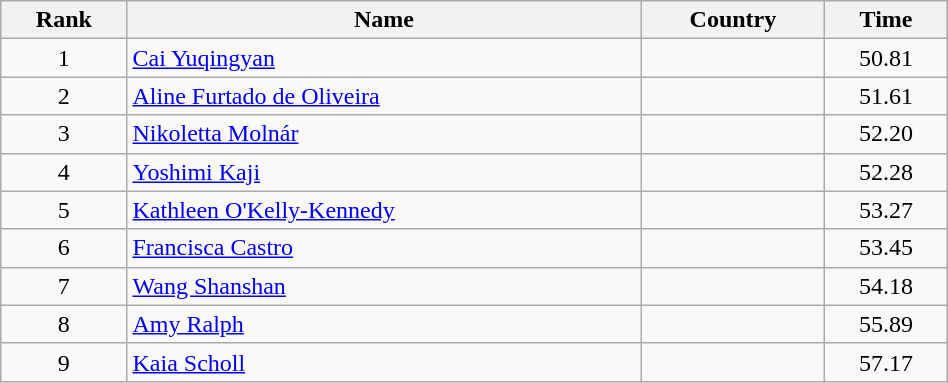<table class="wikitable" style="text-align:center;width: 50%">
<tr>
<th>Rank</th>
<th>Name</th>
<th>Country</th>
<th>Time</th>
</tr>
<tr>
<td>1</td>
<td align="left"><a href='#'>Cai Yuqingyan</a></td>
<td align="left"></td>
<td>50.81</td>
</tr>
<tr>
<td>2</td>
<td align="left"><a href='#'>Aline Furtado de Oliveira</a></td>
<td align="left"></td>
<td>51.61</td>
</tr>
<tr>
<td>3</td>
<td align="left"><a href='#'>Nikoletta Molnár</a></td>
<td align="left"></td>
<td>52.20</td>
</tr>
<tr>
<td>4</td>
<td align="left"><a href='#'>Yoshimi Kaji</a></td>
<td align="left"></td>
<td>52.28</td>
</tr>
<tr>
<td>5</td>
<td align="left"><a href='#'>Kathleen O'Kelly-Kennedy</a></td>
<td align="left"></td>
<td>53.27</td>
</tr>
<tr>
<td>6</td>
<td align="left"><a href='#'>Francisca Castro</a></td>
<td align="left"></td>
<td>53.45</td>
</tr>
<tr>
<td>7</td>
<td align="left"><a href='#'>Wang Shanshan</a></td>
<td align="left"></td>
<td>54.18</td>
</tr>
<tr>
<td>8</td>
<td align="left"><a href='#'>Amy Ralph</a></td>
<td align="left"></td>
<td>55.89</td>
</tr>
<tr>
<td>9</td>
<td align="left"><a href='#'>Kaia Scholl</a></td>
<td align="left"></td>
<td>57.17</td>
</tr>
</table>
